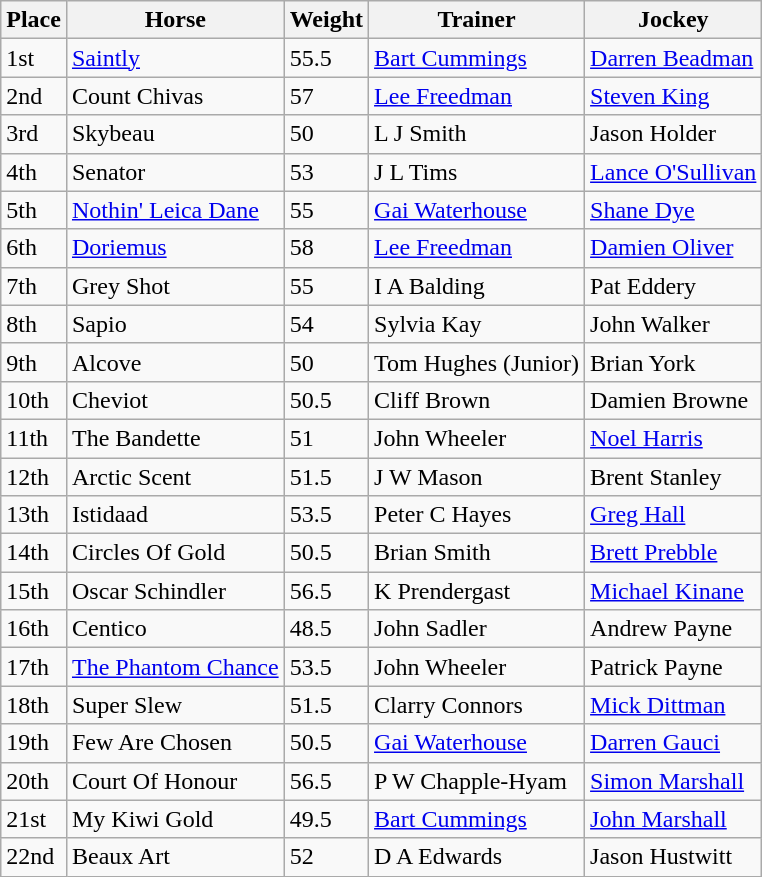<table class="wikitable sortable">
<tr>
<th>Place</th>
<th>Horse</th>
<th>Weight</th>
<th>Trainer</th>
<th>Jockey</th>
</tr>
<tr>
<td>1st</td>
<td><a href='#'>Saintly</a></td>
<td>55.5</td>
<td><a href='#'>Bart Cummings</a></td>
<td><a href='#'>Darren Beadman</a></td>
</tr>
<tr>
<td>2nd</td>
<td>Count Chivas</td>
<td>57</td>
<td><a href='#'>Lee Freedman</a></td>
<td><a href='#'>Steven King</a></td>
</tr>
<tr>
<td>3rd</td>
<td>Skybeau</td>
<td>50</td>
<td>L J Smith</td>
<td>Jason Holder</td>
</tr>
<tr>
<td>4th</td>
<td>Senator</td>
<td>53</td>
<td>J L Tims</td>
<td><a href='#'>Lance O'Sullivan</a></td>
</tr>
<tr>
<td>5th</td>
<td><a href='#'>Nothin' Leica Dane</a></td>
<td>55</td>
<td><a href='#'>Gai Waterhouse</a></td>
<td><a href='#'>Shane Dye</a></td>
</tr>
<tr>
<td>6th</td>
<td><a href='#'>Doriemus</a></td>
<td>58</td>
<td><a href='#'>Lee Freedman</a></td>
<td><a href='#'>Damien Oliver</a></td>
</tr>
<tr>
<td>7th</td>
<td>Grey Shot</td>
<td>55</td>
<td>I A Balding</td>
<td>Pat Eddery</td>
</tr>
<tr>
<td>8th</td>
<td>Sapio</td>
<td>54</td>
<td>Sylvia Kay</td>
<td>John Walker</td>
</tr>
<tr>
<td>9th</td>
<td>Alcove</td>
<td>50</td>
<td>Tom Hughes (Junior)</td>
<td>Brian York</td>
</tr>
<tr>
<td>10th</td>
<td>Cheviot</td>
<td>50.5</td>
<td>Cliff Brown</td>
<td>Damien Browne</td>
</tr>
<tr>
<td>11th</td>
<td>The Bandette</td>
<td>51</td>
<td>John Wheeler</td>
<td><a href='#'>Noel Harris</a></td>
</tr>
<tr>
<td>12th</td>
<td>Arctic Scent</td>
<td>51.5</td>
<td>J W Mason</td>
<td>Brent Stanley</td>
</tr>
<tr>
<td>13th</td>
<td>Istidaad</td>
<td>53.5</td>
<td>Peter C Hayes</td>
<td><a href='#'>Greg Hall</a></td>
</tr>
<tr>
<td>14th</td>
<td>Circles Of Gold</td>
<td>50.5</td>
<td>Brian Smith</td>
<td><a href='#'>Brett Prebble</a></td>
</tr>
<tr>
<td>15th</td>
<td>Oscar Schindler</td>
<td>56.5</td>
<td>K Prendergast</td>
<td><a href='#'>Michael Kinane</a></td>
</tr>
<tr>
<td>16th</td>
<td>Centico</td>
<td>48.5</td>
<td>John Sadler</td>
<td>Andrew Payne</td>
</tr>
<tr>
<td>17th</td>
<td><a href='#'>The Phantom Chance</a></td>
<td>53.5</td>
<td>John Wheeler</td>
<td>Patrick Payne</td>
</tr>
<tr>
<td>18th</td>
<td>Super Slew</td>
<td>51.5</td>
<td>Clarry Connors</td>
<td><a href='#'>Mick Dittman</a></td>
</tr>
<tr>
<td>19th</td>
<td>Few Are Chosen</td>
<td>50.5</td>
<td><a href='#'>Gai Waterhouse</a></td>
<td><a href='#'>Darren Gauci</a></td>
</tr>
<tr>
<td>20th</td>
<td>Court Of Honour</td>
<td>56.5</td>
<td>P W Chapple-Hyam</td>
<td><a href='#'>Simon Marshall</a></td>
</tr>
<tr>
<td>21st</td>
<td>My Kiwi Gold</td>
<td>49.5</td>
<td><a href='#'>Bart Cummings</a></td>
<td><a href='#'>John Marshall</a></td>
</tr>
<tr>
<td>22nd</td>
<td>Beaux Art</td>
<td>52</td>
<td>D A Edwards</td>
<td>Jason Hustwitt</td>
</tr>
</table>
